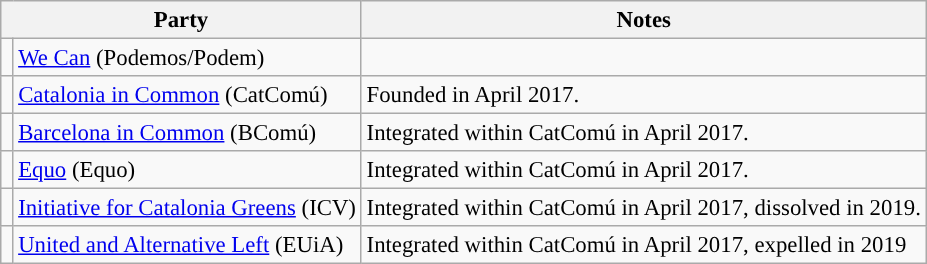<table class="wikitable" style="text-align:left; font-size:95%;">
<tr>
<th colspan="2">Party</th>
<th>Notes</th>
</tr>
<tr>
<td width="1"></td>
<td><a href='#'>We Can</a> (Podemos/Podem)</td>
<td></td>
</tr>
<tr>
<td></td>
<td><a href='#'>Catalonia in Common</a> (CatComú)</td>
<td>Founded in April 2017.</td>
</tr>
<tr>
<td></td>
<td><a href='#'>Barcelona in Common</a> (BComú)</td>
<td>Integrated within CatComú in April 2017.</td>
</tr>
<tr>
<td></td>
<td><a href='#'>Equo</a> (Equo)</td>
<td>Integrated within CatComú in April 2017.</td>
</tr>
<tr>
<td></td>
<td><a href='#'>Initiative for Catalonia Greens</a> (ICV)</td>
<td>Integrated within CatComú in April 2017, dissolved in 2019.</td>
</tr>
<tr>
<td></td>
<td><a href='#'>United and Alternative Left</a> (EUiA)</td>
<td>Integrated within CatComú in April 2017, expelled in 2019</td>
</tr>
</table>
